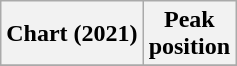<table class="wikitable plainrowheaders" style="text-align:center">
<tr>
<th scope="col">Chart (2021)</th>
<th scope="col">Peak<br>position</th>
</tr>
<tr>
</tr>
</table>
